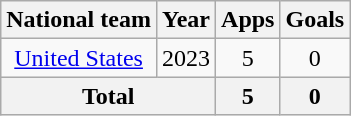<table class="wikitable" style="text-align:center">
<tr>
<th>National team</th>
<th>Year</th>
<th>Apps</th>
<th>Goals</th>
</tr>
<tr>
<td rowspan="1"><a href='#'>United States</a></td>
<td>2023</td>
<td>5</td>
<td>0</td>
</tr>
<tr>
<th colspan="2">Total</th>
<th>5</th>
<th>0</th>
</tr>
</table>
